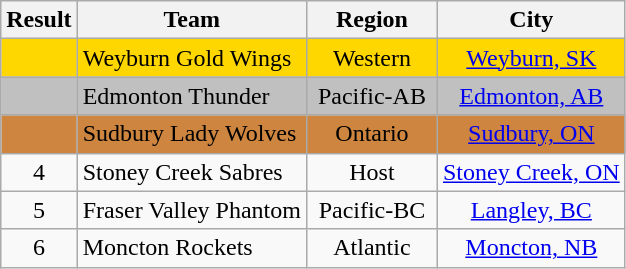<table class="wikitable" style="text-align: center;">
<tr>
<th width=20>Result</th>
<th>Team</th>
<th width=80>Region</th>
<th>City</th>
</tr>
<tr align="center" bgcolor=Gold>
<td></td>
<td align="left">Weyburn Gold Wings</td>
<td>Western</td>
<td><a href='#'>Weyburn, SK</a></td>
</tr>
<tr align="center" bgcolor=Silver>
<td></td>
<td align="left">Edmonton Thunder</td>
<td>Pacific-AB</td>
<td><a href='#'>Edmonton, AB</a></td>
</tr>
<tr align="center" bgcolor=Peru>
<td></td>
<td align="left">Sudbury Lady Wolves</td>
<td>Ontario</td>
<td><a href='#'>Sudbury, ON</a></td>
</tr>
<tr>
<td>4</td>
<td align="left">Stoney Creek Sabres</td>
<td>Host</td>
<td><a href='#'>Stoney Creek, ON</a></td>
</tr>
<tr>
<td>5</td>
<td align="left">Fraser Valley Phantom</td>
<td>Pacific-BC</td>
<td><a href='#'>Langley, BC</a></td>
</tr>
<tr>
<td>6</td>
<td align="left">Moncton Rockets</td>
<td>Atlantic</td>
<td><a href='#'>Moncton, NB</a></td>
</tr>
</table>
